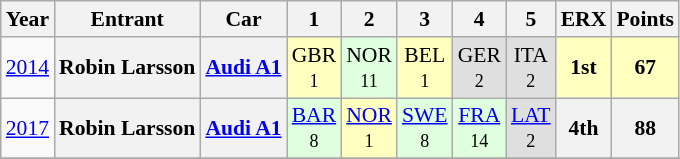<table class="wikitable" border="1" style="text-align:center; font-size:90%;">
<tr valign="top">
<th>Year</th>
<th>Entrant</th>
<th>Car</th>
<th>1</th>
<th>2</th>
<th>3</th>
<th>4</th>
<th>5</th>
<th>ERX</th>
<th>Points</th>
</tr>
<tr>
<td><a href='#'>2014</a></td>
<th>Robin Larsson</th>
<th><a href='#'>Audi A1</a></th>
<td style="background:#FFFFBF;">GBR<br><small>1</small></td>
<td style="background:#DFFFDF;">NOR<br><small>11</small></td>
<td style="background:#FFFFBF;">BEL<br><small>1</small></td>
<td style="background:#DFDFDF;">GER<br><small>2</small></td>
<td style="background:#DFDFDF;">ITA<br><small>2</small></td>
<th style="background:#FFFFBF;">1st</th>
<th style="background:#FFFFBF;">67</th>
</tr>
<tr>
<td><a href='#'>2017</a></td>
<th>Robin Larsson</th>
<th><a href='#'>Audi A1</a></th>
<td style="background:#DFFFDF;"><a href='#'>BAR</a><br><small>8</small></td>
<td style="background:#FFFFBF;"><a href='#'>NOR</a><br><small>1</small></td>
<td style="background:#DFFFDF;"><a href='#'>SWE</a><br><small>8</small></td>
<td style="background:#DFFFDF;"><a href='#'>FRA</a><br><small>14</small></td>
<td style="background:#DFDFDF;"><a href='#'>LAT</a><br><small>2</small></td>
<th>4th</th>
<th>88</th>
</tr>
<tr>
</tr>
</table>
